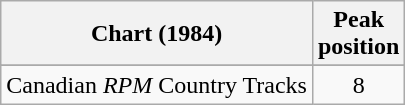<table class="wikitable sortable">
<tr>
<th align="left">Chart (1984)</th>
<th align="center">Peak<br>position</th>
</tr>
<tr>
</tr>
<tr>
<td align="left">Canadian <em>RPM</em> Country Tracks</td>
<td align="center">8</td>
</tr>
</table>
